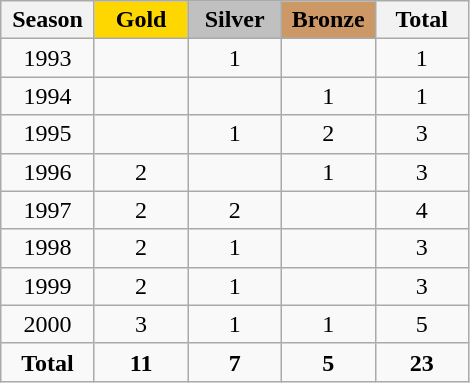<table class="wikitable" style="text-align:center;">
<tr>
<th width = "55">Season</th>
<th width = "55" style="background: gold;">Gold</th>
<th width = "55" style="background: silver;">Silver</th>
<th width = "55" style="background: #cc9966;">Bronze</th>
<th width = "55">Total</th>
</tr>
<tr>
<td>1993</td>
<td></td>
<td>1</td>
<td></td>
<td>1</td>
</tr>
<tr>
<td>1994</td>
<td></td>
<td></td>
<td>1</td>
<td>1</td>
</tr>
<tr>
<td>1995</td>
<td></td>
<td>1</td>
<td>2</td>
<td>3</td>
</tr>
<tr>
<td>1996</td>
<td>2</td>
<td></td>
<td>1</td>
<td>3</td>
</tr>
<tr>
<td>1997</td>
<td>2</td>
<td>2</td>
<td></td>
<td>4</td>
</tr>
<tr>
<td>1998</td>
<td>2</td>
<td>1</td>
<td></td>
<td>3</td>
</tr>
<tr>
<td>1999</td>
<td>2</td>
<td>1</td>
<td></td>
<td>3</td>
</tr>
<tr>
<td>2000</td>
<td>3</td>
<td>1</td>
<td>1</td>
<td>5</td>
</tr>
<tr>
<td><strong>Total</strong></td>
<td><strong>11</strong></td>
<td><strong>7</strong></td>
<td><strong>5</strong></td>
<td><strong>23</strong></td>
</tr>
</table>
